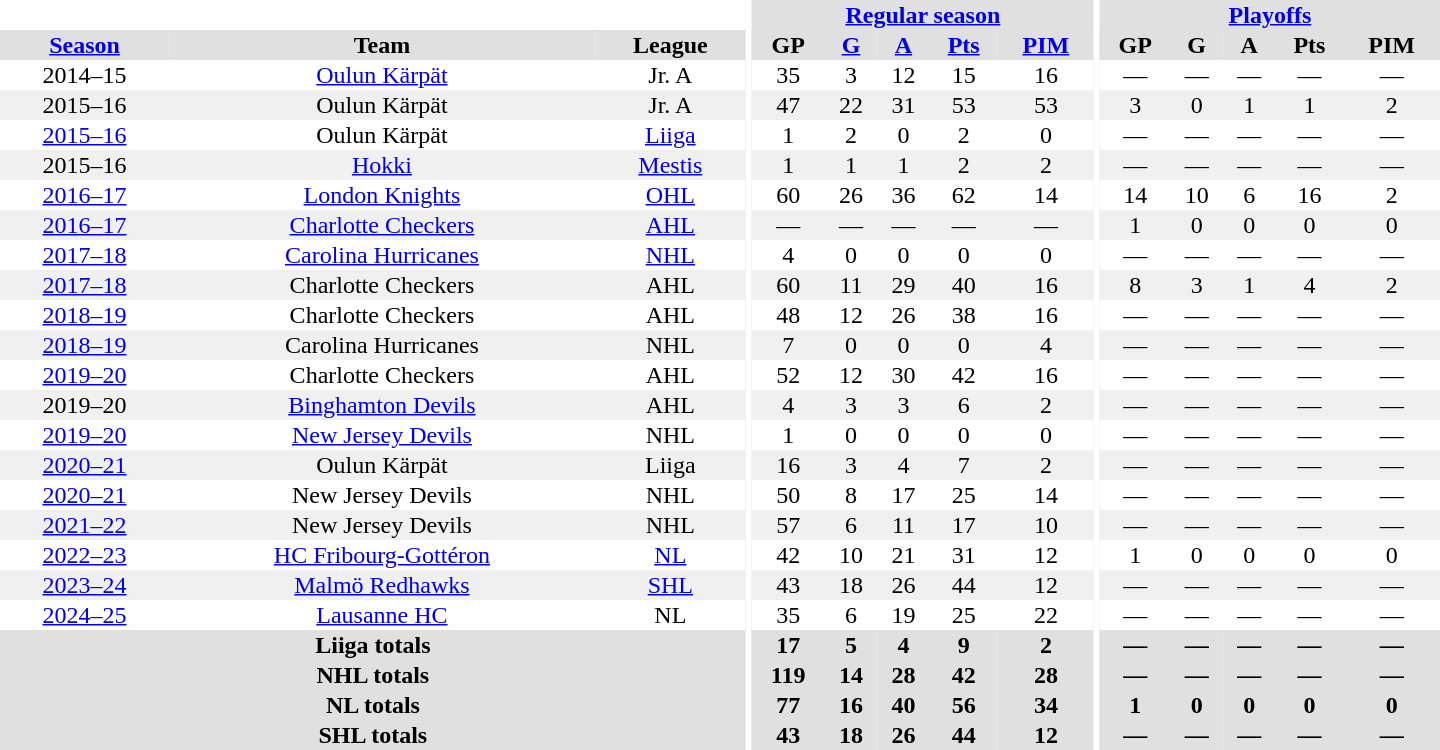<table border="0" cellpadding="1" cellspacing="0" style="text-align:center; width:60em">
<tr bgcolor="#e0e0e0">
<th colspan="3" bgcolor="#ffffff"></th>
<th rowspan="99" bgcolor="#ffffff"></th>
<th colspan="5"><a href='#'>Regular season</a></th>
<th rowspan="99" bgcolor="#ffffff"></th>
<th colspan="5"><a href='#'>Playoffs</a></th>
</tr>
<tr bgcolor="#e0e0e0">
<th><a href='#'>Season</a></th>
<th>Team</th>
<th>League</th>
<th>GP</th>
<th><a href='#'>G</a></th>
<th><a href='#'>A</a></th>
<th><a href='#'>Pts</a></th>
<th><a href='#'>PIM</a></th>
<th>GP</th>
<th>G</th>
<th>A</th>
<th>Pts</th>
<th>PIM</th>
</tr>
<tr>
<td>2014–15</td>
<td><a href='#'>Oulun Kärpät</a></td>
<td>Jr. A</td>
<td>35</td>
<td>3</td>
<td>12</td>
<td>15</td>
<td>16</td>
<td>—</td>
<td>—</td>
<td>—</td>
<td>—</td>
<td>—</td>
</tr>
<tr bgcolor="#f0f0f0">
<td>2015–16</td>
<td>Oulun Kärpät</td>
<td>Jr. A</td>
<td>47</td>
<td>22</td>
<td>31</td>
<td>53</td>
<td>53</td>
<td>3</td>
<td>0</td>
<td>1</td>
<td>1</td>
<td>2</td>
</tr>
<tr>
<td><a href='#'>2015–16</a></td>
<td>Oulun Kärpät</td>
<td><a href='#'>Liiga</a></td>
<td>1</td>
<td>2</td>
<td>0</td>
<td>2</td>
<td>0</td>
<td>—</td>
<td>—</td>
<td>—</td>
<td>—</td>
<td>—</td>
</tr>
<tr bgcolor="#f0f0f0">
<td 2015–16 Mestis season>2015–16</td>
<td><a href='#'>Hokki</a></td>
<td><a href='#'>Mestis</a></td>
<td>1</td>
<td>1</td>
<td>1</td>
<td>2</td>
<td>2</td>
<td>—</td>
<td>—</td>
<td>—</td>
<td>—</td>
<td>—</td>
</tr>
<tr>
<td><a href='#'>2016–17</a></td>
<td><a href='#'>London Knights</a></td>
<td><a href='#'>OHL</a></td>
<td>60</td>
<td>26</td>
<td>36</td>
<td>62</td>
<td>14</td>
<td>14</td>
<td>10</td>
<td>6</td>
<td>16</td>
<td>2</td>
</tr>
<tr bgcolor="#f0f0f0">
<td><a href='#'>2016–17</a></td>
<td><a href='#'>Charlotte Checkers</a></td>
<td><a href='#'>AHL</a></td>
<td>—</td>
<td>—</td>
<td>—</td>
<td>—</td>
<td>—</td>
<td>1</td>
<td>0</td>
<td>0</td>
<td>0</td>
<td>0</td>
</tr>
<tr>
<td><a href='#'>2017–18</a></td>
<td><a href='#'>Carolina Hurricanes</a></td>
<td><a href='#'>NHL</a></td>
<td>4</td>
<td>0</td>
<td>0</td>
<td>0</td>
<td>0</td>
<td>—</td>
<td>—</td>
<td>—</td>
<td>—</td>
<td>—</td>
</tr>
<tr bgcolor="#f0f0f0">
<td><a href='#'>2017–18</a></td>
<td>Charlotte Checkers</td>
<td>AHL</td>
<td>60</td>
<td>11</td>
<td>29</td>
<td>40</td>
<td>16</td>
<td>8</td>
<td>3</td>
<td>1</td>
<td>4</td>
<td>2</td>
</tr>
<tr>
<td><a href='#'>2018–19</a></td>
<td>Charlotte Checkers</td>
<td>AHL</td>
<td>48</td>
<td>12</td>
<td>26</td>
<td>38</td>
<td>16</td>
<td>—</td>
<td>—</td>
<td>—</td>
<td>—</td>
<td>—</td>
</tr>
<tr bgcolor="#f0f0f0">
<td><a href='#'>2018–19</a></td>
<td>Carolina Hurricanes</td>
<td>NHL</td>
<td>7</td>
<td>0</td>
<td>0</td>
<td>0</td>
<td>4</td>
<td>—</td>
<td>—</td>
<td>—</td>
<td>—</td>
<td>—</td>
</tr>
<tr>
<td><a href='#'>2019–20</a></td>
<td>Charlotte Checkers</td>
<td>AHL</td>
<td>52</td>
<td>12</td>
<td>30</td>
<td>42</td>
<td>16</td>
<td>—</td>
<td>—</td>
<td>—</td>
<td>—</td>
<td>—</td>
</tr>
<tr bgcolor="#f0f0f0">
<td>2019–20</td>
<td><a href='#'>Binghamton Devils</a></td>
<td>AHL</td>
<td>4</td>
<td>3</td>
<td>3</td>
<td>6</td>
<td>2</td>
<td>—</td>
<td>—</td>
<td>—</td>
<td>—</td>
<td>—</td>
</tr>
<tr>
<td><a href='#'>2019–20</a></td>
<td><a href='#'>New Jersey Devils</a></td>
<td>NHL</td>
<td>1</td>
<td>0</td>
<td>0</td>
<td>0</td>
<td>0</td>
<td>—</td>
<td>—</td>
<td>—</td>
<td>—</td>
<td>—</td>
</tr>
<tr bgcolor="#f0f0f0">
<td><a href='#'>2020–21</a></td>
<td>Oulun Kärpät</td>
<td>Liiga</td>
<td>16</td>
<td>3</td>
<td>4</td>
<td>7</td>
<td>2</td>
<td>—</td>
<td>—</td>
<td>—</td>
<td>—</td>
<td>—</td>
</tr>
<tr>
<td><a href='#'>2020–21</a></td>
<td>New Jersey Devils</td>
<td>NHL</td>
<td>50</td>
<td>8</td>
<td>17</td>
<td>25</td>
<td>14</td>
<td>—</td>
<td>—</td>
<td>—</td>
<td>—</td>
<td>—</td>
</tr>
<tr bgcolor="#f0f0f0">
<td><a href='#'>2021–22</a></td>
<td>New Jersey Devils</td>
<td>NHL</td>
<td>57</td>
<td>6</td>
<td>11</td>
<td>17</td>
<td>10</td>
<td>—</td>
<td>—</td>
<td>—</td>
<td>—</td>
<td>—</td>
</tr>
<tr>
<td><a href='#'>2022–23</a></td>
<td><a href='#'>HC Fribourg-Gottéron</a></td>
<td><a href='#'>NL</a></td>
<td>42</td>
<td>10</td>
<td>21</td>
<td>31</td>
<td>12</td>
<td>1</td>
<td>0</td>
<td>0</td>
<td>0</td>
<td>0</td>
</tr>
<tr bgcolor="#f0f0f0">
<td><a href='#'>2023–24</a></td>
<td><a href='#'>Malmö Redhawks</a></td>
<td><a href='#'>SHL</a></td>
<td>43</td>
<td>18</td>
<td>26</td>
<td>44</td>
<td>12</td>
<td>—</td>
<td>—</td>
<td>—</td>
<td>—</td>
<td>—</td>
</tr>
<tr>
<td><a href='#'>2024–25</a></td>
<td><a href='#'>Lausanne HC</a></td>
<td>NL</td>
<td>35</td>
<td>6</td>
<td>19</td>
<td>25</td>
<td>22</td>
<td>—</td>
<td>—</td>
<td>—</td>
<td>—</td>
<td>—</td>
</tr>
<tr bgcolor="#e0e0e0">
<th colspan="3">Liiga totals</th>
<th>17</th>
<th>5</th>
<th>4</th>
<th>9</th>
<th>2</th>
<th>—</th>
<th>—</th>
<th>—</th>
<th>—</th>
<th>—</th>
</tr>
<tr bgcolor="#e0e0e0">
<th colspan="3">NHL totals</th>
<th>119</th>
<th>14</th>
<th>28</th>
<th>42</th>
<th>28</th>
<th>—</th>
<th>—</th>
<th>—</th>
<th>—</th>
<th>—</th>
</tr>
<tr bgcolor="#e0e0e0">
<th colspan="3">NL totals</th>
<th>77</th>
<th>16</th>
<th>40</th>
<th>56</th>
<th>34</th>
<th>1</th>
<th>0</th>
<th>0</th>
<th>0</th>
<th>0</th>
</tr>
<tr bgcolor="#e0e0e0">
<th colspan="3">SHL totals</th>
<th>43</th>
<th>18</th>
<th>26</th>
<th>44</th>
<th>12</th>
<th>—</th>
<th>—</th>
<th>—</th>
<th>—</th>
<th>—</th>
</tr>
</table>
